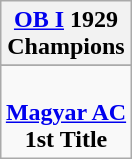<table class="wikitable" style="text-align: center; margin: 0 auto;">
<tr>
<th><a href='#'>OB I</a> 1929<br>Champions</th>
</tr>
<tr>
</tr>
<tr>
<td><br><strong><a href='#'>Magyar AC</a></strong><br><strong>1st Title</strong></td>
</tr>
</table>
